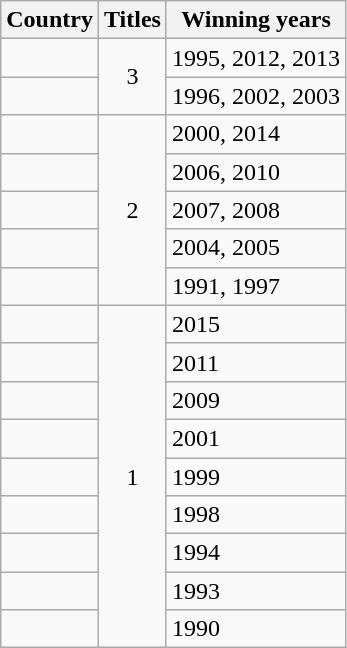<table class="wikitable">
<tr>
<th>Country</th>
<th>Titles</th>
<th>Winning years</th>
</tr>
<tr>
<td></td>
<td rowspan="2" style="text-align:center;">3</td>
<td>1995, 2012, 2013</td>
</tr>
<tr>
<td></td>
<td>1996, 2002, 2003</td>
</tr>
<tr>
<td></td>
<td rowspan="5" style="text-align:center;">2</td>
<td>2000, 2014</td>
</tr>
<tr>
<td></td>
<td>2006, 2010</td>
</tr>
<tr>
<td></td>
<td>2007, 2008</td>
</tr>
<tr>
<td></td>
<td>2004, 2005</td>
</tr>
<tr>
<td></td>
<td>1991, 1997</td>
</tr>
<tr>
<td></td>
<td rowspan="9" style="text-align:center;">1</td>
<td>2015</td>
</tr>
<tr>
<td></td>
<td>2011</td>
</tr>
<tr>
<td></td>
<td>2009</td>
</tr>
<tr>
<td></td>
<td>2001</td>
</tr>
<tr>
<td></td>
<td>1999</td>
</tr>
<tr>
<td></td>
<td>1998</td>
</tr>
<tr>
<td></td>
<td>1994</td>
</tr>
<tr>
<td></td>
<td>1993</td>
</tr>
<tr>
<td></td>
<td>1990</td>
</tr>
</table>
